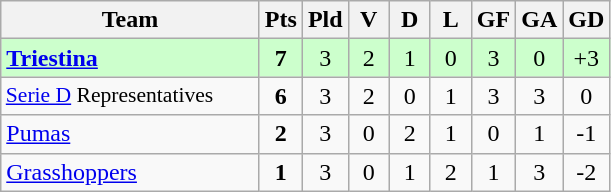<table class=wikitable style="text-align:center">
<tr>
<th width=165>Team</th>
<th width=20>Pts</th>
<th width=20>Pld</th>
<th width=20>V</th>
<th width=20>D</th>
<th width=20>L</th>
<th width=20>GF</th>
<th width=20>GA</th>
<th width=20>GD</th>
</tr>
<tr style="background:#ccffcc">
<td Style="text-align:left"><strong> <a href='#'>Triestina</a></strong></td>
<td><strong>7</strong></td>
<td>3</td>
<td>2</td>
<td>1</td>
<td>0</td>
<td>3</td>
<td>0</td>
<td>+3</td>
</tr>
<tr>
<td Style="text-align:left; font-size:90%"> <a href='#'>Serie D</a> Representatives</td>
<td><strong>6</strong></td>
<td>3</td>
<td>2</td>
<td>0</td>
<td>1</td>
<td>3</td>
<td>3</td>
<td>0</td>
</tr>
<tr>
<td Style="text-align:left"> <a href='#'>Pumas</a></td>
<td><strong>2</strong></td>
<td>3</td>
<td>0</td>
<td>2</td>
<td>1</td>
<td>0</td>
<td>1</td>
<td>-1</td>
</tr>
<tr>
<td Style="text-align:left"> <a href='#'>Grasshoppers</a></td>
<td><strong>1</strong></td>
<td>3</td>
<td>0</td>
<td>1</td>
<td>2</td>
<td>1</td>
<td>3</td>
<td>-2</td>
</tr>
</table>
